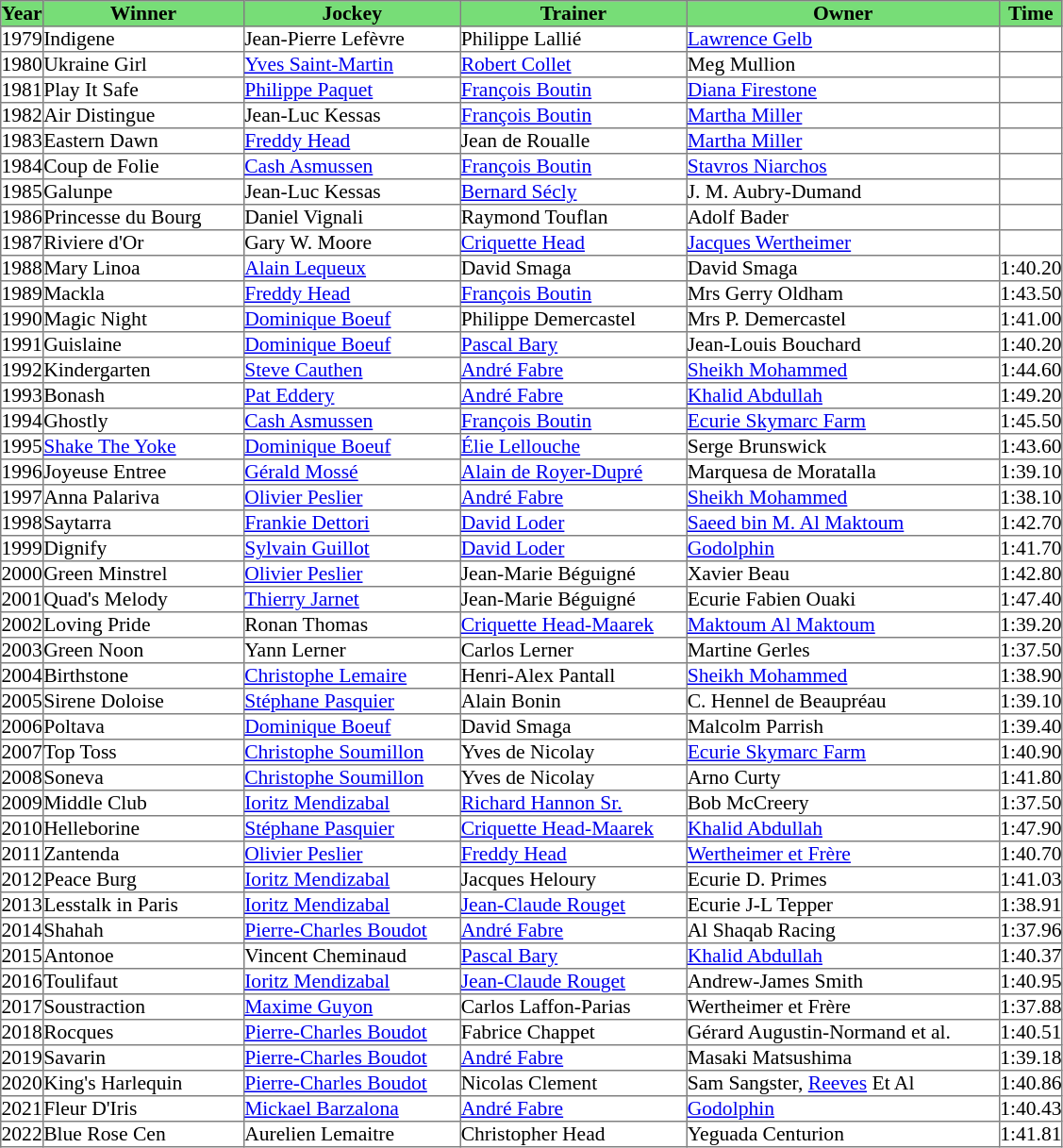<table class = "sortable" | border="1" cellpadding="0" style="border-collapse: collapse; font-size:90%">
<tr bgcolor="#77dd77" align="center">
<th>Year</th>
<th>Winner</th>
<th>Jockey</th>
<th>Trainer</th>
<th>Owner</th>
<th>Time</th>
</tr>
<tr>
<td>1979</td>
<td width=141px>Indigene</td>
<td width=152px>Jean-Pierre Lefèvre</td>
<td width=159px>Philippe Lallié</td>
<td width=220px><a href='#'>Lawrence Gelb</a></td>
<td></td>
</tr>
<tr>
<td>1980</td>
<td>Ukraine Girl</td>
<td><a href='#'>Yves Saint-Martin</a></td>
<td><a href='#'>Robert Collet</a></td>
<td>Meg Mullion</td>
<td></td>
</tr>
<tr>
<td>1981</td>
<td>Play It Safe</td>
<td><a href='#'>Philippe Paquet</a></td>
<td><a href='#'>François Boutin</a></td>
<td><a href='#'>Diana Firestone</a></td>
<td></td>
</tr>
<tr>
<td>1982</td>
<td>Air Distingue</td>
<td>Jean-Luc Kessas</td>
<td><a href='#'>François Boutin</a></td>
<td><a href='#'>Martha Miller</a></td>
<td></td>
</tr>
<tr>
<td>1983</td>
<td>Eastern Dawn</td>
<td><a href='#'>Freddy Head</a></td>
<td>Jean de Roualle</td>
<td><a href='#'>Martha Miller</a></td>
<td></td>
</tr>
<tr>
<td>1984</td>
<td>Coup de Folie</td>
<td><a href='#'>Cash Asmussen</a></td>
<td><a href='#'>François Boutin</a></td>
<td><a href='#'>Stavros Niarchos</a></td>
<td></td>
</tr>
<tr>
<td>1985</td>
<td>Galunpe</td>
<td>Jean-Luc Kessas</td>
<td><a href='#'>Bernard Sécly</a></td>
<td>J. M. Aubry-Dumand </td>
<td></td>
</tr>
<tr>
<td>1986</td>
<td>Princesse du Bourg</td>
<td>Daniel Vignali</td>
<td>Raymond Touflan</td>
<td>Adolf Bader</td>
<td></td>
</tr>
<tr>
<td>1987</td>
<td>Riviere d'Or</td>
<td>Gary W. Moore</td>
<td><a href='#'>Criquette Head</a></td>
<td><a href='#'>Jacques Wertheimer</a></td>
<td></td>
</tr>
<tr>
<td>1988</td>
<td>Mary Linoa</td>
<td><a href='#'>Alain Lequeux</a></td>
<td>David Smaga</td>
<td>David Smaga</td>
<td>1:40.20</td>
</tr>
<tr>
<td>1989</td>
<td>Mackla</td>
<td><a href='#'>Freddy Head</a></td>
<td><a href='#'>François Boutin</a></td>
<td>Mrs Gerry Oldham</td>
<td>1:43.50</td>
</tr>
<tr>
<td>1990</td>
<td>Magic Night</td>
<td><a href='#'>Dominique Boeuf</a></td>
<td>Philippe Demercastel</td>
<td>Mrs P. Demercastel</td>
<td>1:41.00</td>
</tr>
<tr>
<td>1991</td>
<td>Guislaine</td>
<td><a href='#'>Dominique Boeuf</a></td>
<td><a href='#'>Pascal Bary</a></td>
<td>Jean-Louis Bouchard</td>
<td>1:40.20</td>
</tr>
<tr>
<td>1992</td>
<td>Kindergarten</td>
<td><a href='#'>Steve Cauthen</a></td>
<td><a href='#'>André Fabre</a></td>
<td><a href='#'>Sheikh Mohammed</a></td>
<td>1:44.60</td>
</tr>
<tr>
<td>1993</td>
<td>Bonash</td>
<td><a href='#'>Pat Eddery</a></td>
<td><a href='#'>André Fabre</a></td>
<td><a href='#'>Khalid Abdullah</a></td>
<td>1:49.20</td>
</tr>
<tr>
<td>1994</td>
<td>Ghostly</td>
<td><a href='#'>Cash Asmussen</a></td>
<td><a href='#'>François Boutin</a></td>
<td><a href='#'>Ecurie Skymarc Farm</a></td>
<td>1:45.50</td>
</tr>
<tr>
<td>1995</td>
<td><a href='#'>Shake The Yoke</a></td>
<td><a href='#'>Dominique Boeuf</a></td>
<td><a href='#'>Élie Lellouche</a></td>
<td>Serge Brunswick</td>
<td>1:43.60</td>
</tr>
<tr>
<td>1996</td>
<td>Joyeuse Entree</td>
<td><a href='#'>Gérald Mossé</a></td>
<td><a href='#'>Alain de Royer-Dupré</a></td>
<td>Marquesa de Moratalla</td>
<td>1:39.10</td>
</tr>
<tr>
<td>1997</td>
<td>Anna Palariva</td>
<td><a href='#'>Olivier Peslier</a></td>
<td><a href='#'>André Fabre</a></td>
<td><a href='#'>Sheikh Mohammed</a></td>
<td>1:38.10</td>
</tr>
<tr>
<td>1998</td>
<td>Saytarra</td>
<td><a href='#'>Frankie Dettori</a></td>
<td><a href='#'>David Loder</a></td>
<td><a href='#'>Saeed bin M. Al Maktoum</a></td>
<td>1:42.70</td>
</tr>
<tr>
<td>1999</td>
<td>Dignify</td>
<td><a href='#'>Sylvain Guillot</a></td>
<td><a href='#'>David Loder</a></td>
<td><a href='#'>Godolphin</a></td>
<td>1:41.70</td>
</tr>
<tr>
<td>2000</td>
<td>Green Minstrel</td>
<td><a href='#'>Olivier Peslier</a></td>
<td>Jean-Marie Béguigné</td>
<td>Xavier Beau</td>
<td>1:42.80</td>
</tr>
<tr>
<td>2001</td>
<td>Quad's Melody</td>
<td><a href='#'>Thierry Jarnet</a></td>
<td>Jean-Marie Béguigné</td>
<td>Ecurie Fabien Ouaki</td>
<td>1:47.40</td>
</tr>
<tr>
<td>2002</td>
<td>Loving Pride</td>
<td>Ronan Thomas</td>
<td><a href='#'>Criquette Head-Maarek</a></td>
<td><a href='#'>Maktoum Al Maktoum</a></td>
<td>1:39.20</td>
</tr>
<tr>
<td>2003</td>
<td>Green Noon</td>
<td>Yann Lerner</td>
<td>Carlos Lerner</td>
<td>Martine Gerles</td>
<td>1:37.50</td>
</tr>
<tr>
<td>2004</td>
<td>Birthstone</td>
<td><a href='#'>Christophe Lemaire</a></td>
<td>Henri-Alex Pantall</td>
<td><a href='#'>Sheikh Mohammed</a></td>
<td>1:38.90</td>
</tr>
<tr>
<td>2005</td>
<td>Sirene Doloise</td>
<td><a href='#'>Stéphane Pasquier</a></td>
<td>Alain Bonin</td>
<td>C. Hennel de Beaupréau </td>
<td>1:39.10</td>
</tr>
<tr>
<td>2006</td>
<td>Poltava</td>
<td><a href='#'>Dominique Boeuf</a></td>
<td>David Smaga</td>
<td>Malcolm Parrish</td>
<td>1:39.40</td>
</tr>
<tr>
<td>2007</td>
<td>Top Toss</td>
<td><a href='#'>Christophe Soumillon</a></td>
<td>Yves de Nicolay</td>
<td><a href='#'>Ecurie Skymarc Farm</a></td>
<td>1:40.90</td>
</tr>
<tr>
<td>2008</td>
<td>Soneva</td>
<td><a href='#'>Christophe Soumillon</a></td>
<td>Yves de Nicolay</td>
<td>Arno Curty</td>
<td>1:41.80</td>
</tr>
<tr>
<td>2009</td>
<td>Middle Club</td>
<td><a href='#'>Ioritz Mendizabal</a></td>
<td><a href='#'>Richard Hannon Sr.</a></td>
<td>Bob McCreery</td>
<td>1:37.50</td>
</tr>
<tr>
<td>2010</td>
<td>Helleborine</td>
<td><a href='#'>Stéphane Pasquier</a></td>
<td><a href='#'>Criquette Head-Maarek</a></td>
<td><a href='#'>Khalid Abdullah</a></td>
<td>1:47.90</td>
</tr>
<tr>
<td>2011</td>
<td>Zantenda</td>
<td><a href='#'>Olivier Peslier</a></td>
<td><a href='#'>Freddy Head</a></td>
<td><a href='#'>Wertheimer et Frère</a></td>
<td>1:40.70</td>
</tr>
<tr>
<td>2012</td>
<td>Peace Burg</td>
<td><a href='#'>Ioritz Mendizabal</a></td>
<td>Jacques Heloury</td>
<td>Ecurie D. Primes</td>
<td>1:41.03</td>
</tr>
<tr>
<td>2013</td>
<td>Lesstalk in Paris</td>
<td><a href='#'>Ioritz Mendizabal</a></td>
<td><a href='#'>Jean-Claude Rouget</a></td>
<td>Ecurie J-L Tepper</td>
<td>1:38.91</td>
</tr>
<tr>
<td>2014</td>
<td>Shahah</td>
<td><a href='#'>Pierre-Charles Boudot</a></td>
<td><a href='#'>André Fabre</a></td>
<td>Al Shaqab Racing</td>
<td>1:37.96</td>
</tr>
<tr>
<td>2015</td>
<td>Antonoe</td>
<td>Vincent Cheminaud</td>
<td><a href='#'>Pascal Bary</a></td>
<td><a href='#'>Khalid Abdullah</a></td>
<td>1:40.37</td>
</tr>
<tr>
<td>2016</td>
<td>Toulifaut</td>
<td><a href='#'>Ioritz Mendizabal</a></td>
<td><a href='#'>Jean-Claude Rouget</a></td>
<td>Andrew-James Smith</td>
<td>1:40.95</td>
</tr>
<tr>
<td>2017</td>
<td>Soustraction</td>
<td><a href='#'>Maxime Guyon</a></td>
<td>Carlos Laffon-Parias</td>
<td>Wertheimer et Frère</td>
<td>1:37.88</td>
</tr>
<tr>
<td>2018</td>
<td>Rocques</td>
<td><a href='#'>Pierre-Charles Boudot</a></td>
<td>Fabrice Chappet</td>
<td>Gérard Augustin-Normand et al.</td>
<td>1:40.51</td>
</tr>
<tr>
<td>2019</td>
<td>Savarin</td>
<td><a href='#'>Pierre-Charles Boudot</a></td>
<td><a href='#'>André Fabre</a></td>
<td>Masaki Matsushima</td>
<td>1:39.18</td>
</tr>
<tr>
<td>2020</td>
<td>King's Harlequin</td>
<td><a href='#'>Pierre-Charles Boudot</a></td>
<td>Nicolas Clement</td>
<td>Sam Sangster, <a href='#'>Reeves</a> Et Al</td>
<td>1:40.86</td>
</tr>
<tr>
<td>2021</td>
<td>Fleur D'Iris</td>
<td><a href='#'>Mickael Barzalona</a></td>
<td><a href='#'>André Fabre</a></td>
<td><a href='#'>Godolphin</a></td>
<td>1:40.43</td>
</tr>
<tr>
<td>2022</td>
<td>Blue Rose Cen</td>
<td>Aurelien Lemaitre</td>
<td>Christopher Head</td>
<td>Yeguada Centurion</td>
<td>1:41.81</td>
</tr>
</table>
